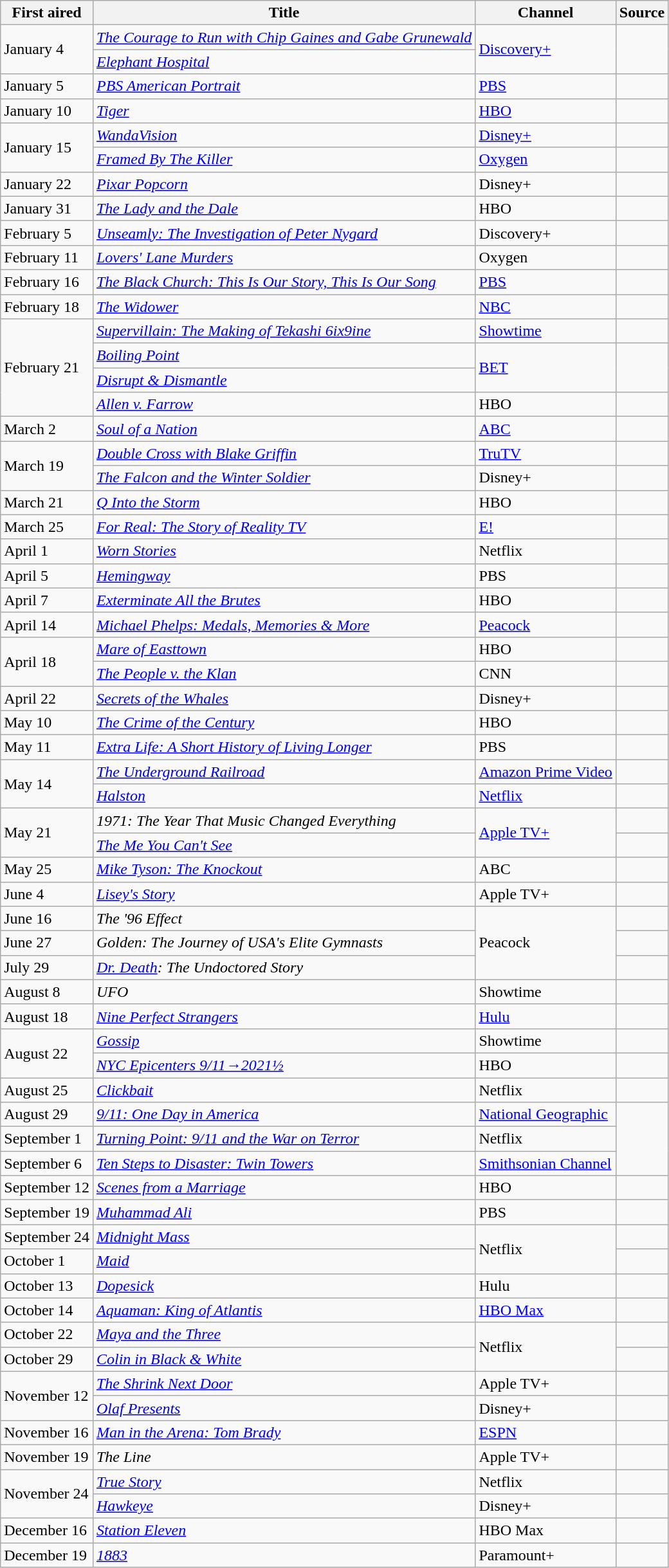<table class="wikitable sortable">
<tr>
<th>First aired</th>
<th>Title</th>
<th>Channel</th>
<th>Source</th>
</tr>
<tr>
<td rowspan=2>January 4</td>
<td><em><a href='#'>The Courage to Run with Chip Gaines and Gabe Grunewald</a></em></td>
<td rowspan=2><a href='#'>Discovery+</a></td>
<td rowspan=2></td>
</tr>
<tr>
<td><em><a href='#'>Elephant Hospital</a></em></td>
</tr>
<tr>
<td>January 5</td>
<td><em><a href='#'>PBS American Portrait</a></em></td>
<td><a href='#'>PBS</a></td>
<td></td>
</tr>
<tr>
<td>January 10</td>
<td><em><a href='#'>Tiger</a></em></td>
<td><a href='#'>HBO</a></td>
<td></td>
</tr>
<tr>
<td rowspan=2>January 15</td>
<td><em><a href='#'>WandaVision</a></em></td>
<td><a href='#'>Disney+</a></td>
<td></td>
</tr>
<tr>
<td><em><a href='#'>Framed By The Killer</a></em></td>
<td><a href='#'>Oxygen</a></td>
<td></td>
</tr>
<tr>
<td>January 22</td>
<td><em><a href='#'>Pixar Popcorn</a></em></td>
<td>Disney+</td>
<td></td>
</tr>
<tr>
<td>January 31</td>
<td><em><a href='#'>The Lady and the Dale</a></em></td>
<td>HBO</td>
<td></td>
</tr>
<tr>
<td>February 5</td>
<td><em><a href='#'>Unseamly: The Investigation of Peter Nygard</a></em></td>
<td>Discovery+</td>
<td></td>
</tr>
<tr>
<td>February 11</td>
<td><em><a href='#'>Lovers' Lane Murders</a></em></td>
<td>Oxygen</td>
<td></td>
</tr>
<tr>
<td>February 16</td>
<td><em><a href='#'>The Black Church: This Is Our Story, This Is Our Song</a></em></td>
<td><a href='#'>PBS</a></td>
<td></td>
</tr>
<tr>
<td>February 18</td>
<td><em><a href='#'>The Widower</a></em></td>
<td><a href='#'>NBC</a></td>
<td></td>
</tr>
<tr>
<td rowspan=4>February 21</td>
<td><em><a href='#'>Supervillain: The Making of Tekashi 6ix9ine</a></em></td>
<td><a href='#'>Showtime</a></td>
<td></td>
</tr>
<tr>
<td><em><a href='#'>Boiling Point</a></em></td>
<td rowspan=2><a href='#'>BET</a></td>
<td rowspan=2></td>
</tr>
<tr>
<td><em><a href='#'>Disrupt & Dismantle</a></em></td>
</tr>
<tr>
<td><em><a href='#'>Allen v. Farrow</a></em></td>
<td>HBO</td>
<td></td>
</tr>
<tr>
<td>March 2</td>
<td><em><a href='#'>Soul of a Nation</a></em></td>
<td><a href='#'>ABC</a></td>
<td></td>
</tr>
<tr>
<td rowspan=2>March 19</td>
<td><em><a href='#'>Double Cross with Blake Griffin</a></em></td>
<td><a href='#'>TruTV</a></td>
<td></td>
</tr>
<tr>
<td><em><a href='#'>The Falcon and the Winter Soldier</a></em></td>
<td>Disney+</td>
<td></td>
</tr>
<tr>
<td>March 21</td>
<td><em><a href='#'>Q Into the Storm</a></em></td>
<td>HBO</td>
<td></td>
</tr>
<tr>
<td>March 25</td>
<td><em><a href='#'>For Real: The Story of Reality TV</a></em></td>
<td><a href='#'>E!</a></td>
<td></td>
</tr>
<tr>
<td>April 1</td>
<td><em><a href='#'>Worn Stories</a></em></td>
<td>Netflix</td>
<td></td>
</tr>
<tr>
<td>April 5</td>
<td><em><a href='#'>Hemingway</a></em></td>
<td>PBS</td>
<td></td>
</tr>
<tr>
<td>April 7</td>
<td><em><a href='#'>Exterminate All the Brutes</a></em></td>
<td>HBO</td>
<td></td>
</tr>
<tr>
<td>April 14</td>
<td><em><a href='#'>Michael Phelps: Medals, Memories & More</a></em></td>
<td><a href='#'>Peacock</a></td>
<td></td>
</tr>
<tr>
<td rowspan=2>April 18</td>
<td><em><a href='#'>Mare of Easttown</a></em></td>
<td>HBO</td>
<td></td>
</tr>
<tr>
<td><em><a href='#'>The People v. the Klan</a></em></td>
<td>CNN</td>
<td></td>
</tr>
<tr>
<td>April 22</td>
<td><em><a href='#'>Secrets of the Whales</a></em></td>
<td>Disney+</td>
<td></td>
</tr>
<tr>
<td>May 10</td>
<td><em><a href='#'>The Crime of the Century</a></em></td>
<td>HBO</td>
<td></td>
</tr>
<tr>
<td>May 11</td>
<td><em><a href='#'>Extra Life: A Short History of Living Longer</a></em></td>
<td>PBS</td>
<td></td>
</tr>
<tr>
<td rowspan=2>May 14</td>
<td><em><a href='#'>The Underground Railroad</a></em></td>
<td><a href='#'>Amazon Prime Video</a></td>
<td></td>
</tr>
<tr>
<td><em><a href='#'>Halston</a></em></td>
<td><a href='#'>Netflix</a></td>
<td></td>
</tr>
<tr>
<td rowspan=2>May 21</td>
<td><em>1971: The Year That Music Changed Everything</em></td>
<td rowspan=2><a href='#'>Apple TV+</a></td>
<td></td>
</tr>
<tr>
<td><em><a href='#'>The Me You Can't See</a></em></td>
<td></td>
</tr>
<tr>
<td>May 25</td>
<td><em><a href='#'>Mike Tyson: The Knockout</a></em></td>
<td>ABC</td>
<td></td>
</tr>
<tr>
<td>June 4</td>
<td><em><a href='#'>Lisey's Story</a></em></td>
<td>Apple TV+</td>
<td></td>
</tr>
<tr>
<td>June 16</td>
<td><em>The '96 Effect</em></td>
<td rowspan="3">Peacock</td>
<td></td>
</tr>
<tr>
<td>June 27</td>
<td><em>Golden: The Journey of USA's Elite Gymnasts</em></td>
<td></td>
</tr>
<tr>
<td>July 29</td>
<td><em><a href='#'>Dr. Death</a>: The Undoctored Story</em></td>
<td></td>
</tr>
<tr>
<td>August 8</td>
<td><em>UFO</em></td>
<td>Showtime</td>
<td></td>
</tr>
<tr>
<td>August 18</td>
<td><em><a href='#'>Nine Perfect Strangers</a></em></td>
<td><a href='#'>Hulu</a></td>
<td></td>
</tr>
<tr>
<td rowspan=2>August 22</td>
<td><em><a href='#'>Gossip</a></em></td>
<td>Showtime</td>
<td></td>
</tr>
<tr>
<td><em><a href='#'>NYC Epicenters 9/11→2021½</a></em></td>
<td>HBO</td>
<td></td>
</tr>
<tr>
<td>August 25</td>
<td><em><a href='#'>Clickbait</a></em></td>
<td>Netflix</td>
<td></td>
</tr>
<tr>
<td>August 29</td>
<td><em><a href='#'>9/11: One Day in America</a></em></td>
<td><a href='#'>National Geographic</a></td>
<td rowspan=3></td>
</tr>
<tr>
<td>September 1</td>
<td><em><a href='#'>Turning Point: 9/11 and the War on Terror</a></em></td>
<td>Netflix</td>
</tr>
<tr>
<td>September 6</td>
<td><em><a href='#'>Ten Steps to Disaster: Twin Towers</a></em></td>
<td><a href='#'>Smithsonian Channel</a></td>
</tr>
<tr>
<td>September 12</td>
<td><em><a href='#'>Scenes from a Marriage</a></em></td>
<td>HBO</td>
<td></td>
</tr>
<tr>
<td>September 19</td>
<td><em><a href='#'>Muhammad Ali</a></em></td>
<td>PBS</td>
<td></td>
</tr>
<tr>
<td>September 24</td>
<td><em><a href='#'>Midnight Mass</a></em></td>
<td rowspan=2>Netflix</td>
<td></td>
</tr>
<tr>
<td>October 1</td>
<td><em><a href='#'>Maid</a></em></td>
<td></td>
</tr>
<tr>
<td>October 13</td>
<td><em><a href='#'>Dopesick</a></em></td>
<td>Hulu</td>
<td></td>
</tr>
<tr>
<td>October 14</td>
<td><em><a href='#'>Aquaman: King of Atlantis</a></em></td>
<td><a href='#'>HBO Max</a></td>
<td></td>
</tr>
<tr>
<td>October 22</td>
<td><em><a href='#'>Maya and the Three</a></em></td>
<td rowspan=2>Netflix</td>
<td></td>
</tr>
<tr>
<td>October 29</td>
<td><em><a href='#'>Colin in Black & White</a></em></td>
<td></td>
</tr>
<tr>
<td rowspan=2>November 12</td>
<td><em><a href='#'>The Shrink Next Door</a></em></td>
<td>Apple TV+</td>
<td></td>
</tr>
<tr>
<td><em><a href='#'>Olaf Presents</a></em></td>
<td>Disney+</td>
<td></td>
</tr>
<tr>
<td>November 16</td>
<td><em><a href='#'>Man in the Arena: Tom Brady</a></em></td>
<td><a href='#'>ESPN</a></td>
<td></td>
</tr>
<tr>
<td>November 19</td>
<td><em>The Line</em></td>
<td>Apple TV+</td>
<td></td>
</tr>
<tr>
<td rowspan="2">November 24</td>
<td><em><a href='#'>True Story</a></em></td>
<td>Netflix</td>
<td></td>
</tr>
<tr>
<td><em><a href='#'>Hawkeye</a></em></td>
<td>Disney+</td>
<td></td>
</tr>
<tr>
<td>December 16</td>
<td><em><a href='#'>Station Eleven</a></em></td>
<td>HBO Max</td>
<td></td>
</tr>
<tr>
<td>December 19</td>
<td><em><a href='#'>1883</a></em></td>
<td>Paramount+</td>
<td></td>
</tr>
</table>
